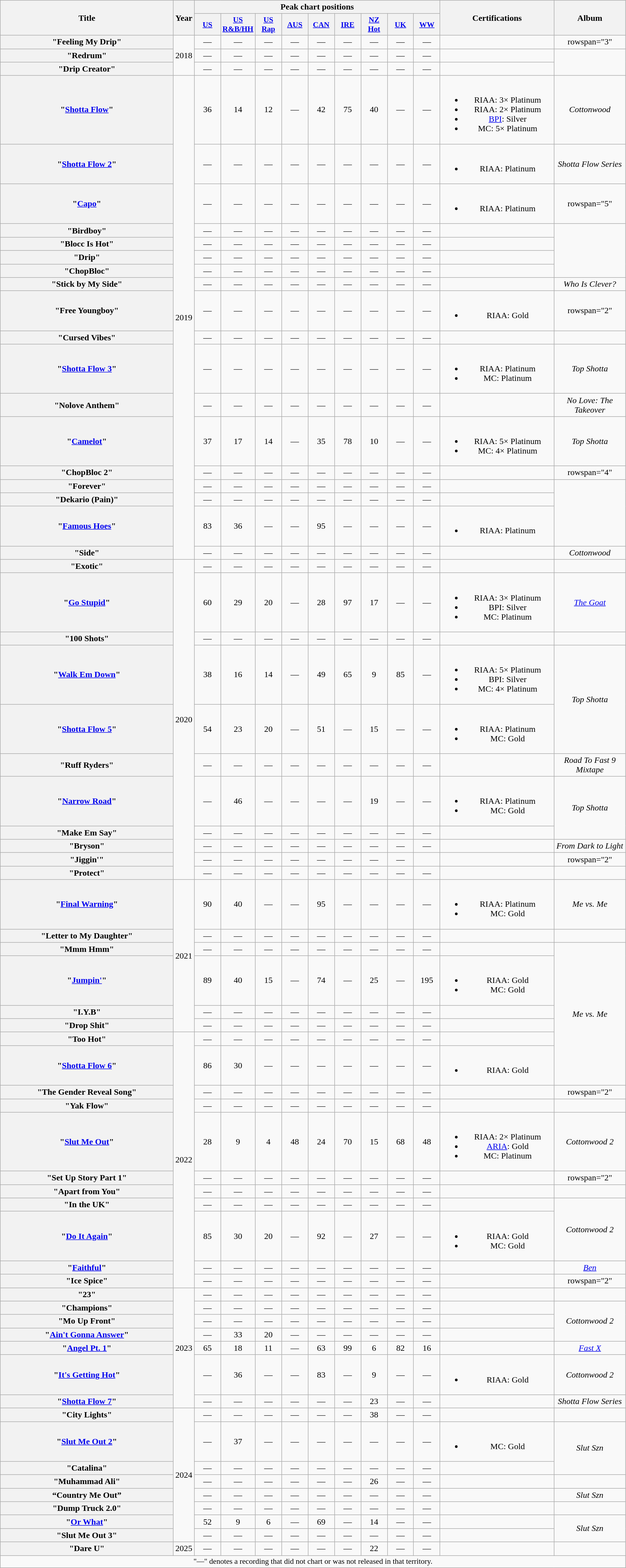<table class="wikitable plainrowheaders" style="text-align:center;">
<tr>
<th scope="col" rowspan="2" style="width: 20em;">Title</th>
<th scope="col" rowspan="2" style="width: 2em;">Year</th>
<th scope="col" colspan="9">Peak chart positions</th>
<th scope="col" rowspan="2" style="width: 13em;">Certifications</th>
<th scope="col" rowspan="2" style="width: 8em;">Album</th>
</tr>
<tr>
<th scope="col" style="width:3em;font-size:90%;"><a href='#'>US</a><br></th>
<th scope="col" style="width:3em;font-size:90%;"><a href='#'>US R&B/HH</a><br></th>
<th scope="col" style="width:3em;font-size:90%;"><a href='#'>US<br>Rap</a><br></th>
<th scope="col" style="width:3em;font-size:90%;"><a href='#'>AUS</a><br></th>
<th scope="col" style="width:3em;font-size:90%;"><a href='#'>CAN</a><br></th>
<th scope="col" style="width:3em;font-size:90%;"><a href='#'>IRE</a><br></th>
<th scope="col" style="width:3em;font-size:90%;"><a href='#'>NZ<br>Hot</a><br></th>
<th scope="col" style="width:3em;font-size:90%;"><a href='#'>UK</a><br></th>
<th scope="col" style="width:3em;font-size:90%;"><a href='#'>WW</a><br></th>
</tr>
<tr>
<th scope="row">"Feeling My Drip"</th>
<td rowspan="3">2018</td>
<td>—</td>
<td>—</td>
<td>—</td>
<td>—</td>
<td>—</td>
<td>—</td>
<td>—</td>
<td>—</td>
<td>—</td>
<td></td>
<td>rowspan="3" </td>
</tr>
<tr>
<th scope="row">"Redrum"</th>
<td>—</td>
<td>—</td>
<td>—</td>
<td>—</td>
<td>—</td>
<td>—</td>
<td>—</td>
<td>—</td>
<td>—</td>
<td></td>
</tr>
<tr>
<th scope="row">"Drip Creator"</th>
<td>—</td>
<td>—</td>
<td>—</td>
<td>—</td>
<td>—</td>
<td>—</td>
<td>—</td>
<td>—</td>
<td>—</td>
<td></td>
</tr>
<tr>
<th scope="row">"<a href='#'>Shotta Flow</a>"<br></th>
<td rowspan="18">2019</td>
<td>36</td>
<td>14</td>
<td>12</td>
<td>—</td>
<td>42</td>
<td>75</td>
<td>40</td>
<td>—</td>
<td>—</td>
<td><br><ul><li>RIAA: 3× Platinum</li><li>RIAA: 2× Platinum </li><li><a href='#'>BPI</a>: Silver</li><li>MC: 5× Platinum</li></ul></td>
<td><em>Cottonwood</em></td>
</tr>
<tr>
<th scope="row">"<a href='#'>Shotta Flow 2</a>"</th>
<td>—</td>
<td>—</td>
<td>—</td>
<td>—</td>
<td>—</td>
<td>—</td>
<td>—</td>
<td>—</td>
<td>—</td>
<td><br><ul><li>RIAA: Platinum</li></ul></td>
<td><em>Shotta Flow Series</em></td>
</tr>
<tr>
<th scope="row">"<a href='#'>Capo</a>"</th>
<td>—</td>
<td>—</td>
<td>—</td>
<td>—</td>
<td>—</td>
<td>—</td>
<td>—</td>
<td>—</td>
<td>—</td>
<td><br><ul><li>RIAA: Platinum</li></ul></td>
<td>rowspan="5" </td>
</tr>
<tr>
<th scope="row">"Birdboy"</th>
<td>—</td>
<td>—</td>
<td>—</td>
<td>—</td>
<td>—</td>
<td>—</td>
<td>—</td>
<td>—</td>
<td>—</td>
<td></td>
</tr>
<tr>
<th scope="row">"Blocc Is Hot"</th>
<td>—</td>
<td>—</td>
<td>—</td>
<td>—</td>
<td>—</td>
<td>—</td>
<td>—</td>
<td>—</td>
<td>—</td>
<td></td>
</tr>
<tr>
<th scope="row">"Drip"</th>
<td>—</td>
<td>—</td>
<td>—</td>
<td>—</td>
<td>—</td>
<td>—</td>
<td>—</td>
<td>—</td>
<td>—</td>
<td></td>
</tr>
<tr>
<th scope="row">"ChopBloc"<br></th>
<td>—</td>
<td>—</td>
<td>—</td>
<td>—</td>
<td>—</td>
<td>—</td>
<td>—</td>
<td>—</td>
<td>—</td>
<td></td>
</tr>
<tr>
<th scope="row">"Stick by My Side"<br></th>
<td>—</td>
<td>—</td>
<td>—</td>
<td>—</td>
<td>—</td>
<td>—</td>
<td>—</td>
<td>—</td>
<td>—</td>
<td></td>
<td><em>Who Is Clever?</em></td>
</tr>
<tr>
<th scope="row">"Free Youngboy"</th>
<td>—</td>
<td>—</td>
<td>—</td>
<td>—</td>
<td>—</td>
<td>—</td>
<td>—</td>
<td>—</td>
<td>—</td>
<td><br><ul><li>RIAA: Gold</li></ul></td>
<td>rowspan="2" </td>
</tr>
<tr>
<th scope="row">"Cursed Vibes"</th>
<td>—</td>
<td>—</td>
<td>—</td>
<td>—</td>
<td>—</td>
<td>—</td>
<td>—</td>
<td>—</td>
<td>—</td>
<td></td>
</tr>
<tr>
<th scope="row">"<a href='#'>Shotta Flow 3</a>"</th>
<td>—</td>
<td>—</td>
<td>—</td>
<td>—</td>
<td>—</td>
<td>—</td>
<td>—</td>
<td>—</td>
<td>—</td>
<td><br><ul><li>RIAA: Platinum</li><li>MC: Platinum</li></ul></td>
<td><em>Top Shotta</em></td>
</tr>
<tr>
<th scope="row">"Nolove Anthem"</th>
<td>—</td>
<td>—</td>
<td>—</td>
<td>—</td>
<td>—</td>
<td>—</td>
<td>—</td>
<td>—</td>
<td>—</td>
<td></td>
<td><em>No Love: The Takeover</em></td>
</tr>
<tr>
<th scope="row">"<a href='#'>Camelot</a>"</th>
<td>37</td>
<td>17</td>
<td>14</td>
<td>—</td>
<td>35</td>
<td>78</td>
<td>10</td>
<td>—</td>
<td>—</td>
<td><br><ul><li>RIAA: 5× Platinum</li><li>MC: 4× Platinum</li></ul></td>
<td><em>Top Shotta</em></td>
</tr>
<tr>
<th scope="row">"ChopBloc 2"<br></th>
<td>—</td>
<td>—</td>
<td>—</td>
<td>—</td>
<td>—</td>
<td>—</td>
<td>—</td>
<td>—</td>
<td>—</td>
<td></td>
<td>rowspan="4" </td>
</tr>
<tr>
<th scope="row">"Forever"</th>
<td>—</td>
<td>—</td>
<td>—</td>
<td>—</td>
<td>—</td>
<td>—</td>
<td>—</td>
<td>—</td>
<td>—</td>
<td></td>
</tr>
<tr>
<th scope="row">"Dekario (Pain)"</th>
<td>—</td>
<td>—</td>
<td>—</td>
<td>—</td>
<td>—</td>
<td>—</td>
<td>—</td>
<td>—</td>
<td>—</td>
<td></td>
</tr>
<tr>
<th scope="row">"<a href='#'>Famous Hoes</a>"</th>
<td>83</td>
<td>36</td>
<td>—</td>
<td>—</td>
<td>95</td>
<td>—</td>
<td>—</td>
<td>—</td>
<td>—</td>
<td><br><ul><li>RIAA: Platinum</li></ul></td>
</tr>
<tr>
<th scope="row">"Side"</th>
<td>—</td>
<td>—</td>
<td>—</td>
<td>—</td>
<td>—</td>
<td>—</td>
<td>—</td>
<td>—</td>
<td>—</td>
<td></td>
<td><em>Cottonwood</em></td>
</tr>
<tr>
<th scope="row">"Exotic"</th>
<td rowspan="11">2020</td>
<td>—</td>
<td>—</td>
<td>—</td>
<td>—</td>
<td>—</td>
<td>—</td>
<td>—</td>
<td>—</td>
<td>—</td>
<td></td>
<td></td>
</tr>
<tr>
<th scope="row">"<a href='#'>Go Stupid</a>"<br></th>
<td>60</td>
<td>29</td>
<td>20</td>
<td>—</td>
<td>28</td>
<td>97</td>
<td>17</td>
<td>—</td>
<td>—</td>
<td><br><ul><li>RIAA: 3× Platinum</li><li>BPI: Silver</li><li>MC: Platinum</li></ul></td>
<td><em><a href='#'>The Goat</a></em></td>
</tr>
<tr>
<th scope="row">"100 Shots"</th>
<td>—</td>
<td>—</td>
<td>—</td>
<td>—</td>
<td>—</td>
<td>—</td>
<td>—</td>
<td>—</td>
<td>—</td>
<td></td>
<td></td>
</tr>
<tr>
<th scope="row">"<a href='#'>Walk Em Down</a>"<br></th>
<td>38</td>
<td>16</td>
<td>14</td>
<td>—</td>
<td>49</td>
<td>65</td>
<td>9</td>
<td>85</td>
<td>—</td>
<td><br><ul><li>RIAA: 5× Platinum</li><li>BPI: Silver</li><li>MC: 4× Platinum</li></ul></td>
<td rowspan="2"><em>Top Shotta</em></td>
</tr>
<tr>
<th scope="row">"<a href='#'>Shotta Flow 5</a>"</th>
<td>54</td>
<td>23</td>
<td>20</td>
<td>—</td>
<td>51</td>
<td>—</td>
<td>15</td>
<td>—</td>
<td>—</td>
<td><br><ul><li>RIAA: Platinum</li><li>MC: Gold</li></ul></td>
</tr>
<tr>
<th scope="row">"Ruff Ryders"</th>
<td>—</td>
<td>—</td>
<td>—</td>
<td>—</td>
<td>—</td>
<td>—</td>
<td>—</td>
<td>—</td>
<td>—</td>
<td></td>
<td><em>Road To Fast 9 Mixtape</em></td>
</tr>
<tr>
<th scope="row">"<a href='#'>Narrow Road</a>"<br></th>
<td>—</td>
<td>46</td>
<td>—</td>
<td>—</td>
<td>—</td>
<td>—</td>
<td>19</td>
<td>—</td>
<td>—</td>
<td><br><ul><li>RIAA: Platinum</li><li>MC: Gold</li></ul></td>
<td rowspan="2"><em>Top Shotta</em></td>
</tr>
<tr>
<th scope="row">"Make Em Say"<br></th>
<td>—</td>
<td>—</td>
<td>—</td>
<td>—</td>
<td>—</td>
<td>—</td>
<td>—</td>
<td>—</td>
<td>—</td>
<td></td>
</tr>
<tr>
<th scope="row">"Bryson"</th>
<td>—</td>
<td>—</td>
<td>—</td>
<td>—</td>
<td>—</td>
<td>—</td>
<td>—</td>
<td>—</td>
<td>—</td>
<td></td>
<td><em>From Dark to Light</em></td>
</tr>
<tr>
<th scope="row">"Jiggin'"</th>
<td>—</td>
<td>—</td>
<td>—</td>
<td>—</td>
<td>—</td>
<td>—</td>
<td>—</td>
<td>—</td>
<td></td>
<td></td>
<td>rowspan="2" </td>
</tr>
<tr>
<th scope="row">"Protect"</th>
<td>—</td>
<td>—</td>
<td>—</td>
<td>—</td>
<td>—</td>
<td>—</td>
<td>—</td>
<td>—</td>
<td>—</td>
<td></td>
</tr>
<tr>
<th scope="row">"<a href='#'>Final Warning</a>"</th>
<td rowspan="6">2021</td>
<td>90</td>
<td>40</td>
<td>—</td>
<td>—</td>
<td>95</td>
<td>—</td>
<td>—</td>
<td>—</td>
<td>—</td>
<td><br><ul><li>RIAA: Platinum</li><li>MC: Gold</li></ul></td>
<td><em>Me vs. Me</em></td>
</tr>
<tr>
<th scope="row">"Letter to My Daughter"</th>
<td>—</td>
<td>—</td>
<td>—</td>
<td>—</td>
<td>—</td>
<td>—</td>
<td>—</td>
<td>—</td>
<td>—</td>
<td></td>
<td></td>
</tr>
<tr>
<th scope="row">"Mmm Hmm"</th>
<td>—</td>
<td>—</td>
<td>—</td>
<td>—</td>
<td>—</td>
<td>—</td>
<td>—</td>
<td>—</td>
<td>—</td>
<td></td>
<td rowspan="6"><em>Me vs. Me</em></td>
</tr>
<tr>
<th scope="row">"<a href='#'>Jumpin'</a>"<br></th>
<td>89</td>
<td>40</td>
<td>15</td>
<td>—</td>
<td>74</td>
<td>—</td>
<td>25</td>
<td>—</td>
<td>195</td>
<td><br><ul><li>RIAA: Gold</li><li>MC: Gold</li></ul></td>
</tr>
<tr>
<th scope="row">"I.Y.B"</th>
<td>—</td>
<td>—</td>
<td>—</td>
<td>—</td>
<td>—</td>
<td>—</td>
<td>—</td>
<td>—</td>
<td>—</td>
<td></td>
</tr>
<tr>
<th scope="row">"Drop Shit"</th>
<td>—</td>
<td>—</td>
<td>—</td>
<td>—</td>
<td>—</td>
<td>—</td>
<td>—</td>
<td>—</td>
<td>—</td>
<td></td>
</tr>
<tr>
<th scope="row">"Too Hot"<br></th>
<td rowspan="11">2022</td>
<td>—</td>
<td>—</td>
<td>—</td>
<td>—</td>
<td>—</td>
<td>—</td>
<td>—</td>
<td>—</td>
<td>—</td>
<td></td>
</tr>
<tr>
<th scope="row">"<a href='#'>Shotta Flow 6</a>"</th>
<td>86</td>
<td>30</td>
<td>—</td>
<td>—</td>
<td>—</td>
<td>—</td>
<td>—</td>
<td>—</td>
<td>—</td>
<td><br><ul><li>RIAA: Gold</li></ul></td>
</tr>
<tr>
<th scope="row">"The Gender Reveal Song"</th>
<td>—</td>
<td>—</td>
<td>—</td>
<td>—</td>
<td>—</td>
<td>—</td>
<td>—</td>
<td>—</td>
<td>—</td>
<td></td>
<td>rowspan="2" </td>
</tr>
<tr>
<th scope="row">"Yak Flow"</th>
<td>—</td>
<td>—</td>
<td>—</td>
<td>—</td>
<td>—</td>
<td>—</td>
<td>—</td>
<td>—</td>
<td>—</td>
<td></td>
</tr>
<tr>
<th scope="row">"<a href='#'>Slut Me Out</a>"</th>
<td>28</td>
<td>9</td>
<td>4</td>
<td>48</td>
<td>24</td>
<td>70<br></td>
<td>15</td>
<td>68</td>
<td>48</td>
<td><br><ul><li>RIAA: 2× Platinum</li><li><a href='#'>ARIA</a>: Gold</li><li>MC: Platinum</li></ul></td>
<td><em>Cottonwood 2</em></td>
</tr>
<tr>
<th scope="row">"Set Up Story Part 1"</th>
<td>—</td>
<td>—</td>
<td>—</td>
<td>—</td>
<td>—</td>
<td>—</td>
<td>—</td>
<td>—</td>
<td>—</td>
<td></td>
<td>rowspan="2" </td>
</tr>
<tr>
<th scope="row">"Apart from You"</th>
<td>—</td>
<td>—</td>
<td>—</td>
<td>—</td>
<td>—</td>
<td>—</td>
<td>—</td>
<td>—</td>
<td>—</td>
<td></td>
</tr>
<tr>
<th scope="row">"In the UK"</th>
<td>—</td>
<td>—</td>
<td>—</td>
<td>—</td>
<td>—</td>
<td>—</td>
<td>—</td>
<td>—</td>
<td>—</td>
<td></td>
<td rowspan="2"><em>Cottonwood 2</em></td>
</tr>
<tr>
<th scope="row">"<a href='#'>Do It Again</a>"<br></th>
<td>85</td>
<td>30</td>
<td>20</td>
<td>—</td>
<td>92</td>
<td>—</td>
<td>27</td>
<td>—</td>
<td>—</td>
<td><br><ul><li>RIAA: Gold</li><li>MC: Gold</li></ul></td>
</tr>
<tr>
<th scope="row">"<a href='#'>Faithful</a>"<br></th>
<td>—</td>
<td>—</td>
<td>—</td>
<td>—</td>
<td>—</td>
<td>—</td>
<td>—</td>
<td>—</td>
<td>—</td>
<td></td>
<td><em><a href='#'>Ben</a></em></td>
</tr>
<tr>
<th scope="row">"Ice Spice"</th>
<td>—</td>
<td>—</td>
<td>—</td>
<td>—</td>
<td>—</td>
<td>—</td>
<td>—</td>
<td>—</td>
<td>—</td>
<td></td>
<td>rowspan="2" </td>
</tr>
<tr>
<th scope="row">"23"</th>
<td rowspan="7">2023</td>
<td>—</td>
<td>—</td>
<td>—</td>
<td>—</td>
<td>—</td>
<td>—</td>
<td>—</td>
<td>—</td>
<td>—</td>
<td></td>
</tr>
<tr>
<th scope="row">"Champions"</th>
<td>—</td>
<td>—</td>
<td>—</td>
<td>—</td>
<td>—</td>
<td>—</td>
<td>—</td>
<td>—</td>
<td>—</td>
<td></td>
<td rowspan="3"><em>Cottonwood 2</em></td>
</tr>
<tr>
<th scope="row">"Mo Up Front"</th>
<td>—</td>
<td>—</td>
<td>—</td>
<td>—</td>
<td>—</td>
<td>—</td>
<td>—</td>
<td>—</td>
<td>—</td>
<td></td>
</tr>
<tr>
<th scope="row">"<a href='#'>Ain't Gonna Answer</a>"<br></th>
<td>—</td>
<td>33</td>
<td>20</td>
<td>—</td>
<td>—</td>
<td>—</td>
<td>—</td>
<td>—</td>
<td>—</td>
<td></td>
</tr>
<tr>
<th scope="row">"<a href='#'>Angel Pt. 1</a>"<br></th>
<td>65</td>
<td>18</td>
<td>11</td>
<td>—</td>
<td>63</td>
<td>99</td>
<td>6</td>
<td>82</td>
<td>16</td>
<td></td>
<td><em><a href='#'>Fast X</a></em></td>
</tr>
<tr>
<th scope="row">"<a href='#'>It's Getting Hot</a>"</th>
<td>—</td>
<td>36</td>
<td>—</td>
<td>—</td>
<td>83</td>
<td>—</td>
<td>9</td>
<td>—</td>
<td>—</td>
<td><br><ul><li>RIAA: Gold</li></ul></td>
<td><em>Cottonwood 2</em></td>
</tr>
<tr>
<th scope="row">"<a href='#'>Shotta Flow 7</a>"<br></th>
<td>—</td>
<td>—</td>
<td>—</td>
<td>—</td>
<td>—</td>
<td>—</td>
<td>23</td>
<td>—</td>
<td>—</td>
<td></td>
<td><em>Shotta Flow Series</em></td>
</tr>
<tr>
<th scope="row">"City Lights"</th>
<td rowspan="8">2024</td>
<td>—</td>
<td>—</td>
<td>—</td>
<td>—</td>
<td>—</td>
<td>—</td>
<td>38</td>
<td>—</td>
<td>—</td>
<td></td>
<td></td>
</tr>
<tr>
<th scope="row">"<a href='#'>Slut Me Out 2</a>"</th>
<td>—</td>
<td>37</td>
<td>—</td>
<td>—</td>
<td>—</td>
<td>—</td>
<td>—</td>
<td>—</td>
<td>—</td>
<td><br><ul><li>MC: Gold</li></ul></td>
<td rowspan="2"><em>Slut Szn</em></td>
</tr>
<tr>
<th scope="row">"Catalina"<br></th>
<td>—</td>
<td>—</td>
<td>—</td>
<td>—</td>
<td>—</td>
<td>—</td>
<td>—</td>
<td>—</td>
<td>—</td>
<td></td>
</tr>
<tr>
<th scope="row">"Muhammad Ali"<br></th>
<td>—</td>
<td>—</td>
<td>—</td>
<td>—</td>
<td>—</td>
<td>—</td>
<td>26</td>
<td>—</td>
<td>—</td>
<td></td>
<td></td>
</tr>
<tr>
<th scope="row">“Country Me Out”<br></th>
<td>—</td>
<td>—</td>
<td>—</td>
<td>—</td>
<td>—</td>
<td>—</td>
<td>—</td>
<td>—</td>
<td>—</td>
<td></td>
<td><em>Slut Szn</em></td>
</tr>
<tr>
<th scope="row">"Dump Truck 2.0"<br></th>
<td>—</td>
<td>—</td>
<td>—</td>
<td>—</td>
<td>—</td>
<td>—</td>
<td>—</td>
<td>—</td>
<td>—</td>
<td></td>
<td></td>
</tr>
<tr>
<th scope="row">"<a href='#'>Or What</a>"<br></th>
<td>52</td>
<td>9</td>
<td>6</td>
<td>—</td>
<td>69</td>
<td>—</td>
<td>14</td>
<td>—</td>
<td>—</td>
<td></td>
<td rowspan="2"><em>Slut Szn</em></td>
</tr>
<tr>
<th scope="row">"Slut Me Out 3"<br></th>
<td>—</td>
<td>—</td>
<td>—</td>
<td>—</td>
<td>—</td>
<td>—</td>
<td>—</td>
<td>—</td>
<td>—</td>
<td></td>
</tr>
<tr>
<th scope="row">"Dare U"<br></th>
<td>2025</td>
<td>—</td>
<td>—</td>
<td>—</td>
<td>—</td>
<td>—</td>
<td>—</td>
<td>22</td>
<td>—</td>
<td>—</td>
<td></td>
<td></td>
</tr>
<tr>
<td colspan="13" style="font-size:90%">"—" denotes a recording that did not chart or was not released in that territory.</td>
</tr>
</table>
